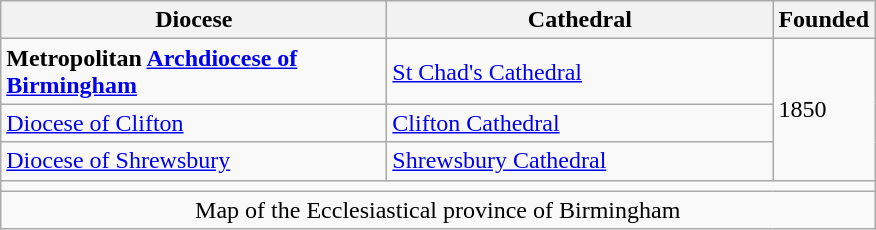<table class=wikitable>
<tr>
<th scope="col" width="250">Diocese</th>
<th scope="col" width="250">Cathedral</th>
<th scope="col" width="50">Founded</th>
</tr>
<tr>
<td><strong>Metropolitan <a href='#'>Archdiocese of Birmingham</a></strong></td>
<td><a href='#'>St Chad's Cathedral</a></td>
<td rowspan="3">1850</td>
</tr>
<tr>
<td><a href='#'>Diocese of Clifton</a></td>
<td><a href='#'>Clifton Cathedral</a></td>
</tr>
<tr>
<td><a href='#'>Diocese of Shrewsbury</a></td>
<td><a href='#'>Shrewsbury Cathedral</a></td>
</tr>
<tr>
<td colspan=3></td>
</tr>
<tr>
<td colspan=3 style="text-align:center;">Map of the Ecclesiastical province of Birmingham</td>
</tr>
</table>
